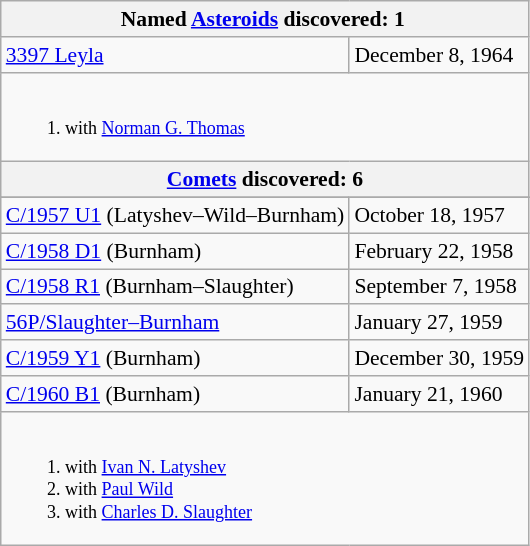<table class="wikitable floatright" style="font-size: 0.9em;">
<tr>
<th colspan="2" style="white-space: nowrap;">Named <a href='#'>Asteroids</a> discovered: 1 </th>
</tr>
<tr>
<td><a href='#'>3397 Leyla</a></td>
<td>December 8, 1964</td>
</tr>
<tr>
<td colspan="2" style="font-size: smaller;"><br><ol><li> with <a href='#'>Norman G. Thomas</a></li></ol></td>
</tr>
<tr>
<th colspan="2" style="white-space: nowrap;"><a href='#'>Comets</a> discovered: 6</th>
</tr>
<tr>
</tr>
<tr>
<td><a href='#'>C/1957 U1</a> (Latyshev–Wild–Burnham)</td>
<td>October 18, 1957</td>
</tr>
<tr>
<td><a href='#'>C/1958 D1</a> (Burnham)</td>
<td>February 22, 1958</td>
</tr>
<tr>
<td><a href='#'>C/1958 R1</a> (Burnham–Slaughter)</td>
<td>September 7, 1958</td>
</tr>
<tr>
<td><a href='#'>56P/Slaughter–Burnham</a></td>
<td>January 27, 1959</td>
</tr>
<tr>
<td><a href='#'>C/1959 Y1</a> (Burnham)</td>
<td>December 30, 1959</td>
</tr>
<tr>
<td><a href='#'>C/1960 B1</a> (Burnham)</td>
<td>January 21, 1960</td>
</tr>
<tr>
<td colspan="2" style="font-size: smaller;"><br><ol><li> with <a href='#'>Ivan N. Latyshev</a></li><li> with <a href='#'>Paul Wild</a></li><li> with <a href='#'>Charles D. Slaughter</a></li></ol></td>
</tr>
</table>
